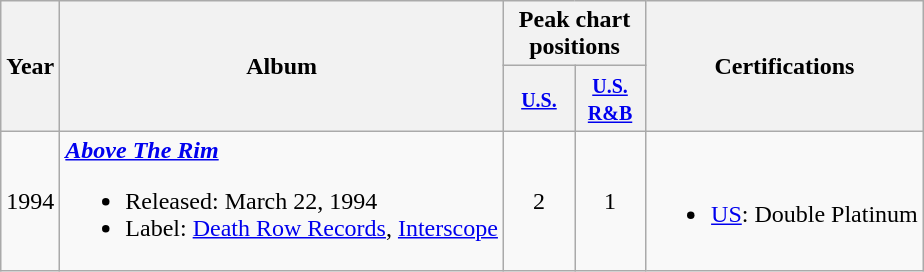<table class="wikitable">
<tr>
<th rowspan="2">Year</th>
<th rowspan="2">Album</th>
<th colspan="2">Peak chart positions</th>
<th rowspan="2">Certifications</th>
</tr>
<tr>
<th width=40><small><a href='#'>U.S.</a></small></th>
<th width=40><small><a href='#'>U.S. R&B</a></small></th>
</tr>
<tr>
<td>1994</td>
<td><strong><em><a href='#'>Above The Rim</a></em></strong><br><ul><li>Released: March 22, 1994</li><li>Label: <a href='#'>Death Row Records</a>, <a href='#'>Interscope</a></li></ul></td>
<td style="text-align:center;">2</td>
<td style="text-align:center;">1</td>
<td><br><ul><li><a href='#'>US</a>: Double Platinum</li></ul></td>
</tr>
</table>
